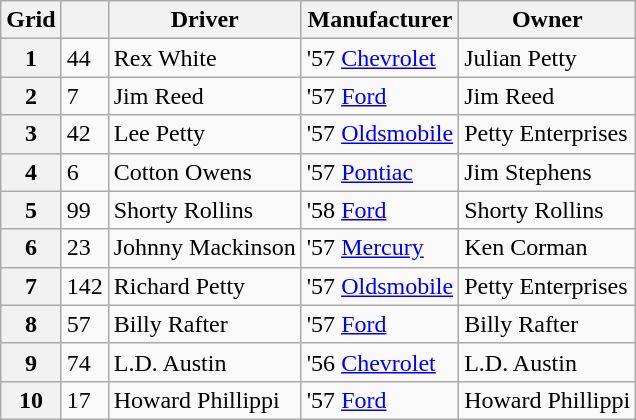<table class="wikitable">
<tr>
<th>Grid</th>
<th></th>
<th>Driver</th>
<th>Manufacturer</th>
<th>Owner</th>
</tr>
<tr>
<th>1</th>
<td>44</td>
<td>Rex White</td>
<td>'57 <a href='#'>Chevrolet</a></td>
<td>Julian Petty</td>
</tr>
<tr>
<th>2</th>
<td>7</td>
<td>Jim Reed</td>
<td>'57 <a href='#'>Ford</a></td>
<td>Jim Reed</td>
</tr>
<tr>
<th>3</th>
<td>42</td>
<td>Lee Petty</td>
<td>'57 <a href='#'>Oldsmobile</a></td>
<td>Petty Enterprises</td>
</tr>
<tr>
<th>4</th>
<td>6</td>
<td>Cotton Owens</td>
<td>'57 <a href='#'>Pontiac</a></td>
<td>Jim Stephens</td>
</tr>
<tr>
<th>5</th>
<td>99</td>
<td>Shorty Rollins</td>
<td>'58 <a href='#'>Ford</a></td>
<td>Shorty Rollins</td>
</tr>
<tr>
<th>6</th>
<td>23</td>
<td>Johnny Mackinson</td>
<td>'57 <a href='#'>Mercury</a></td>
<td>Ken Corman</td>
</tr>
<tr>
<th>7</th>
<td>142</td>
<td>Richard Petty</td>
<td>'57 <a href='#'>Oldsmobile</a></td>
<td>Petty Enterprises</td>
</tr>
<tr>
<th>8</th>
<td>57</td>
<td>Billy Rafter</td>
<td>'57 <a href='#'>Ford</a></td>
<td>Billy Rafter</td>
</tr>
<tr>
<th>9</th>
<td>74</td>
<td>L.D. Austin</td>
<td>'56 <a href='#'>Chevrolet</a></td>
<td>L.D. Austin</td>
</tr>
<tr>
<th>10</th>
<td>17</td>
<td>Howard Phillippi</td>
<td>'57 <a href='#'>Ford</a></td>
<td>Howard Phillippi</td>
</tr>
</table>
